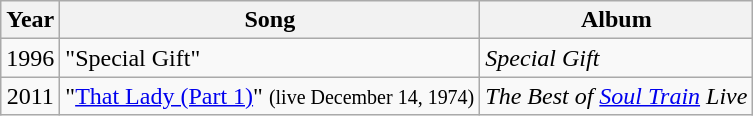<table class="wikitable" style="text-align:center;">
<tr>
<th>Year</th>
<th>Song</th>
<th>Album</th>
</tr>
<tr>
<td>1996</td>
<td align="left">"Special Gift"</td>
<td align="left"><em>Special Gift</em></td>
</tr>
<tr>
<td>2011</td>
<td align="left">"<a href='#'>That Lady (Part 1)</a>" <small>(live December 14, 1974)</small></td>
<td align="left"><em>The Best of <a href='#'>Soul Train</a> Live</em></td>
</tr>
</table>
